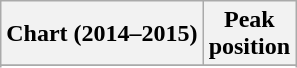<table class="wikitable sortable plainrowheaders">
<tr>
<th>Chart (2014–2015)</th>
<th>Peak<br>position</th>
</tr>
<tr>
</tr>
<tr>
</tr>
<tr>
</tr>
<tr>
</tr>
<tr>
</tr>
</table>
